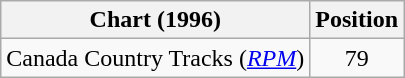<table class="wikitable sortable">
<tr>
<th scope="col">Chart (1996)</th>
<th scope="col">Position</th>
</tr>
<tr>
<td>Canada Country Tracks (<em><a href='#'>RPM</a></em>)</td>
<td align="center">79</td>
</tr>
</table>
